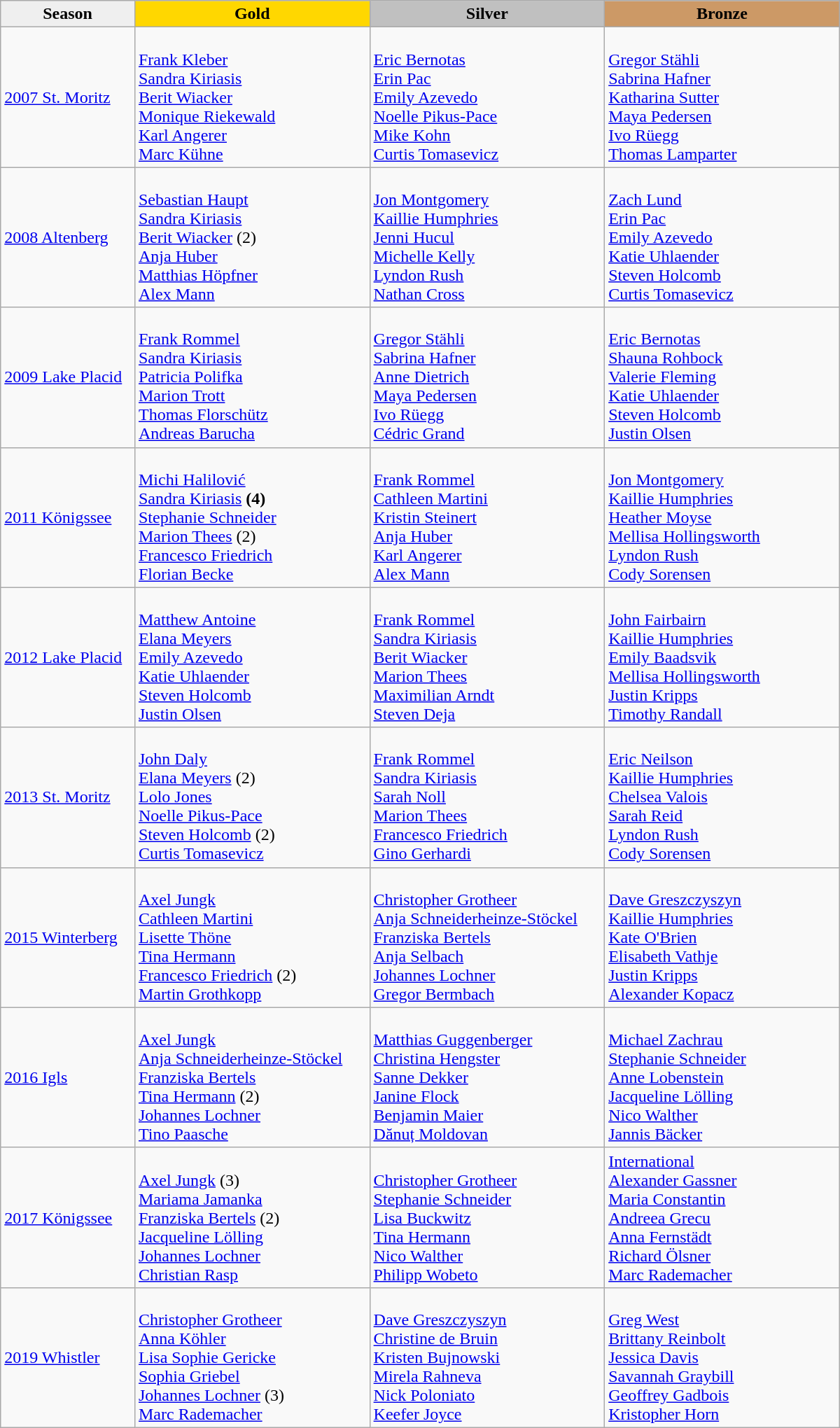<table class="wikitable sortable" style="width:800px;">
<tr>
<th style="width:16%; background:#efefef;">Season</th>
<th style="width:28%; background:gold">Gold</th>
<th style="width:28%; background:silver">Silver</th>
<th style="width:28%; background:#CC9966">Bronze</th>
</tr>
<tr>
<td><a href='#'>2007 St. Moritz</a></td>
<td><br><a href='#'>Frank Kleber</a><br><a href='#'>Sandra Kiriasis</a><br><a href='#'>Berit Wiacker</a><br><a href='#'>Monique Riekewald</a><br><a href='#'>Karl Angerer</a><br><a href='#'>Marc Kühne</a></td>
<td><br><a href='#'>Eric Bernotas</a><br><a href='#'>Erin Pac</a><br><a href='#'>Emily Azevedo</a><br><a href='#'>Noelle Pikus-Pace</a><br><a href='#'>Mike Kohn</a><br><a href='#'>Curtis Tomasevicz</a></td>
<td><br><a href='#'>Gregor Stähli</a><br><a href='#'>Sabrina Hafner</a><br><a href='#'>Katharina Sutter</a><br><a href='#'>Maya Pedersen</a><br><a href='#'>Ivo Rüegg</a><br><a href='#'>Thomas Lamparter</a></td>
</tr>
<tr>
<td><a href='#'>2008 Altenberg</a></td>
<td><br><a href='#'>Sebastian Haupt</a><br><a href='#'>Sandra Kiriasis</a><br><a href='#'>Berit Wiacker</a> (2)<br><a href='#'>Anja Huber</a><br><a href='#'>Matthias Höpfner</a><br><a href='#'>Alex Mann</a></td>
<td><br><a href='#'>Jon Montgomery</a><br><a href='#'>Kaillie Humphries</a><br><a href='#'>Jenni Hucul</a><br><a href='#'>Michelle Kelly</a><br><a href='#'>Lyndon Rush</a><br><a href='#'>Nathan Cross</a></td>
<td><br><a href='#'>Zach Lund</a><br><a href='#'>Erin Pac</a><br><a href='#'>Emily Azevedo</a><br><a href='#'>Katie Uhlaender</a><br><a href='#'>Steven Holcomb</a><br><a href='#'>Curtis Tomasevicz</a></td>
</tr>
<tr>
<td><a href='#'>2009 Lake Placid</a></td>
<td><br><a href='#'>Frank Rommel</a><br><a href='#'>Sandra Kiriasis</a><br><a href='#'>Patricia Polifka</a><br><a href='#'>Marion Trott</a><br><a href='#'>Thomas Florschütz</a><br><a href='#'>Andreas Barucha</a></td>
<td><br><a href='#'>Gregor Stähli</a><br><a href='#'>Sabrina Hafner</a><br><a href='#'>Anne Dietrich</a><br><a href='#'>Maya Pedersen</a><br><a href='#'>Ivo Rüegg</a><br><a href='#'>Cédric Grand</a></td>
<td><br><a href='#'>Eric Bernotas</a><br><a href='#'>Shauna Rohbock</a><br><a href='#'>Valerie Fleming</a><br><a href='#'>Katie Uhlaender</a><br><a href='#'>Steven Holcomb</a><br><a href='#'>Justin Olsen</a></td>
</tr>
<tr>
<td><a href='#'>2011 Königssee</a></td>
<td><br><a href='#'>Michi Halilović</a><br><a href='#'>Sandra Kiriasis</a> <strong>(4)</strong><br><a href='#'>Stephanie Schneider</a><br><a href='#'>Marion Thees</a> (2)<br><a href='#'>Francesco Friedrich</a><br><a href='#'>Florian Becke</a></td>
<td><br><a href='#'>Frank Rommel</a><br><a href='#'>Cathleen Martini</a><br><a href='#'>Kristin Steinert</a><br><a href='#'>Anja Huber</a><br><a href='#'>Karl Angerer</a><br><a href='#'>Alex Mann</a></td>
<td><br><a href='#'>Jon Montgomery</a><br><a href='#'>Kaillie Humphries</a><br><a href='#'>Heather Moyse</a><br><a href='#'>Mellisa Hollingsworth</a><br><a href='#'>Lyndon Rush</a><br><a href='#'>Cody Sorensen</a></td>
</tr>
<tr>
<td><a href='#'>2012 Lake Placid</a></td>
<td><br><a href='#'>Matthew Antoine</a><br><a href='#'>Elana Meyers</a><br><a href='#'>Emily Azevedo</a><br><a href='#'>Katie Uhlaender</a><br><a href='#'>Steven Holcomb</a><br><a href='#'>Justin Olsen</a></td>
<td><br><a href='#'>Frank Rommel</a><br><a href='#'>Sandra Kiriasis</a><br><a href='#'>Berit Wiacker</a><br><a href='#'>Marion Thees</a><br><a href='#'>Maximilian Arndt</a><br><a href='#'>Steven Deja</a></td>
<td><br><a href='#'>John Fairbairn</a><br><a href='#'>Kaillie Humphries</a><br><a href='#'>Emily Baadsvik</a><br><a href='#'>Mellisa Hollingsworth</a><br><a href='#'>Justin Kripps</a><br><a href='#'>Timothy Randall</a></td>
</tr>
<tr>
<td><a href='#'>2013 St. Moritz</a></td>
<td><br><a href='#'>John Daly</a><br><a href='#'>Elana Meyers</a> (2)<br><a href='#'>Lolo Jones</a><br><a href='#'>Noelle Pikus-Pace</a><br><a href='#'>Steven Holcomb</a> (2)<br><a href='#'>Curtis Tomasevicz</a></td>
<td><br><a href='#'>Frank Rommel</a><br><a href='#'>Sandra Kiriasis</a><br><a href='#'>Sarah Noll</a><br><a href='#'>Marion Thees</a><br><a href='#'>Francesco Friedrich</a><br><a href='#'>Gino Gerhardi</a></td>
<td><br><a href='#'>Eric Neilson</a><br><a href='#'>Kaillie Humphries</a><br><a href='#'>Chelsea Valois</a><br><a href='#'>Sarah Reid</a><br><a href='#'>Lyndon Rush</a><br><a href='#'>Cody Sorensen</a></td>
</tr>
<tr>
<td><a href='#'>2015 Winterberg</a></td>
<td><br><a href='#'>Axel Jungk</a><br><a href='#'>Cathleen Martini</a><br><a href='#'>Lisette Thöne</a><br><a href='#'>Tina Hermann</a><br><a href='#'>Francesco Friedrich</a> (2)<br><a href='#'>Martin Grothkopp</a></td>
<td><br><a href='#'>Christopher Grotheer</a><br><a href='#'>Anja Schneiderheinze-Stöckel</a><br><a href='#'>Franziska Bertels</a><br><a href='#'>Anja Selbach</a><br><a href='#'>Johannes Lochner</a><br><a href='#'>Gregor Bermbach</a></td>
<td><br><a href='#'>Dave Greszczyszyn</a><br><a href='#'>Kaillie Humphries</a><br><a href='#'>Kate O'Brien</a><br><a href='#'>Elisabeth Vathje</a><br><a href='#'>Justin Kripps</a><br><a href='#'>Alexander Kopacz</a></td>
</tr>
<tr>
<td><a href='#'>2016 Igls</a></td>
<td><br><a href='#'>Axel Jungk</a><br><a href='#'>Anja Schneiderheinze-Stöckel</a><br><a href='#'>Franziska Bertels</a><br><a href='#'>Tina Hermann</a> (2)<br><a href='#'>Johannes Lochner</a><br><a href='#'>Tino Paasche</a></td>
<td><br><a href='#'>Matthias Guggenberger</a><br><a href='#'>Christina Hengster</a><br><a href='#'>Sanne Dekker</a><br><a href='#'>Janine Flock</a><br><a href='#'>Benjamin Maier</a><br><a href='#'>Dănuț Moldovan</a></td>
<td><br><a href='#'>Michael Zachrau</a><br><a href='#'>Stephanie Schneider</a><br><a href='#'>Anne Lobenstein</a><br><a href='#'>Jacqueline Lölling</a><br><a href='#'>Nico Walther</a><br><a href='#'>Jannis Bäcker</a></td>
</tr>
<tr>
<td><a href='#'>2017 Königssee</a></td>
<td><br><a href='#'>Axel Jungk</a> (3)<br><a href='#'>Mariama Jamanka</a><br><a href='#'>Franziska Bertels</a> (2)<br><a href='#'>Jacqueline Lölling</a><br><a href='#'>Johannes Lochner</a><br><a href='#'>Christian Rasp</a></td>
<td><br><a href='#'>Christopher Grotheer</a><br><a href='#'>Stephanie Schneider</a><br><a href='#'>Lisa Buckwitz</a><br><a href='#'>Tina Hermann</a><br><a href='#'>Nico Walther</a><br><a href='#'>Philipp Wobeto</a></td>
<td><a href='#'>International</a><br> <a href='#'>Alexander Gassner</a><br> <a href='#'>Maria Constantin</a><br> <a href='#'>Andreea Grecu</a><br> <a href='#'>Anna Fernstädt</a><br> <a href='#'>Richard Ölsner</a><br> <a href='#'>Marc Rademacher</a></td>
</tr>
<tr>
<td><a href='#'>2019 Whistler</a></td>
<td><br><a href='#'>Christopher Grotheer</a><br><a href='#'>Anna Köhler</a><br><a href='#'>Lisa Sophie Gericke</a><br><a href='#'>Sophia Griebel</a><br><a href='#'>Johannes Lochner</a> (3)<br><a href='#'>Marc Rademacher</a></td>
<td><br><a href='#'>Dave Greszczyszyn</a><br><a href='#'>Christine de Bruin</a><br><a href='#'>Kristen Bujnowski</a><br><a href='#'>Mirela Rahneva</a><br><a href='#'>Nick Poloniato</a><br><a href='#'>Keefer Joyce</a></td>
<td><br><a href='#'>Greg West</a><br><a href='#'>Brittany Reinbolt</a><br><a href='#'>Jessica Davis</a><br><a href='#'>Savannah Graybill</a><br><a href='#'>Geoffrey Gadbois</a><br><a href='#'>Kristopher Horn</a></td>
</tr>
</table>
